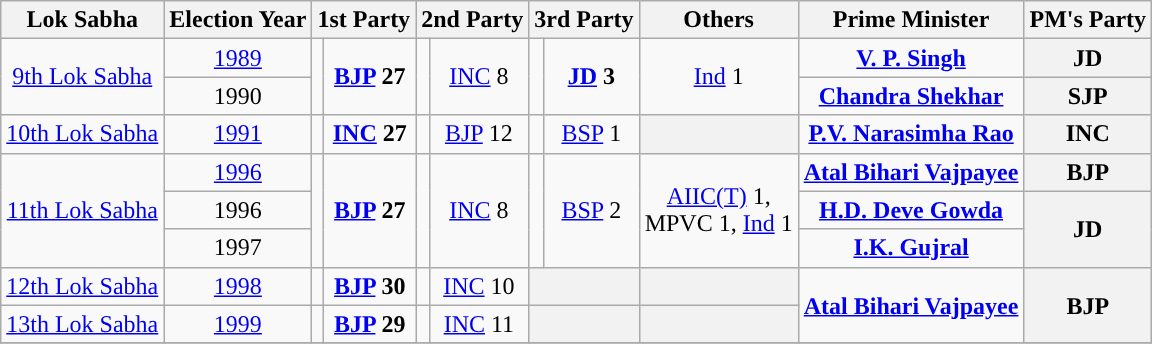<table class="wikitable" style="text-align:center">
<tr>
<th>Lok Sabha</th>
<th>Election Year</th>
<th colspan="2">1st Party</th>
<th colspan="2">2nd Party</th>
<th colspan="2">3rd Party</th>
<th>Others</th>
<th>Prime Minister</th>
<th>PM's Party</th>
</tr>
<tr>
<td rowspan=2><a href='#'>9th Lok Sabha</a></td>
<td><a href='#'>1989</a></td>
<td rowspan=2: style="background-color: "></td>
<td rowspan=2><strong><a href='#'>BJP</a> 27</strong></td>
<td rowspan=2: style="background-color: "></td>
<td rowspan=2><a href='#'>INC</a> 8</td>
<td rowspan=2: style="background-color: "></td>
<td rowspan=2><strong><a href='#'>JD</a> 3</strong></td>
<td rowspan=2><a href='#'>Ind</a> 1</td>
<td><strong><a href='#'>V. P. Singh</a></strong></td>
<th style="background-color: ">JD</th>
</tr>
<tr>
<td>1990</td>
<td><strong><a href='#'>Chandra Shekhar</a></strong></td>
<th style="background:">SJP</th>
</tr>
<tr>
<td><a href='#'>10th Lok Sabha</a></td>
<td><a href='#'>1991</a></td>
<td style="background-color: "></td>
<td><strong><a href='#'>INC</a> 27</strong></td>
<td style="background-color: "></td>
<td><a href='#'>BJP</a> 12</td>
<td style="background-color: "></td>
<td><a href='#'>BSP</a> 1</td>
<th></th>
<td><strong><a href='#'>P.V. Narasimha Rao</a></strong></td>
<th style="background-color: ">INC</th>
</tr>
<tr>
<td rowspan=3><a href='#'>11th Lok Sabha</a></td>
<td><a href='#'>1996</a></td>
<td rowspan=3: style="background-color: "></td>
<td rowspan=3><strong><a href='#'>BJP</a> 27</strong></td>
<td rowspan=3: style="background-color: "></td>
<td rowspan=3><a href='#'>INC</a> 8</td>
<td rowspan=3: style="background-color: "></td>
<td rowspan=3><a href='#'>BSP</a> 2</td>
<td rowspan=3><a href='#'>AIIC(T)</a> 1,<br>MPVC 1,
<a href='#'>Ind</a> 1</td>
<td><strong><a href='#'>Atal Bihari Vajpayee</a></strong></td>
<th style="background-color: ">BJP</th>
</tr>
<tr>
<td>1996</td>
<td><strong><a href='#'>H.D. Deve Gowda</a></strong></td>
<th rowspan=2: style="background-color: ">JD</th>
</tr>
<tr>
<td>1997</td>
<td><strong><a href='#'>I.K. Gujral</a></strong></td>
</tr>
<tr>
<td><a href='#'>12th Lok Sabha</a></td>
<td><a href='#'>1998</a></td>
<td style="background-color: "></td>
<td><strong><a href='#'>BJP</a> 30</strong></td>
<td style="background-color: "></td>
<td><a href='#'>INC</a> 10</td>
<th colspan="2"></th>
<th></th>
<td rowspan=2><strong><a href='#'>Atal Bihari Vajpayee</a></strong></td>
<th rowspan=2: style="background-color: ">BJP</th>
</tr>
<tr>
<td><a href='#'>13th Lok Sabha</a></td>
<td><a href='#'>1999</a></td>
<td style="background-color: "></td>
<td><strong><a href='#'>BJP</a> 29</strong></td>
<td style="background-color: "></td>
<td><a href='#'>INC</a> 11</td>
<th colspan="2"></th>
<th></th>
</tr>
<tr>
</tr>
</table>
